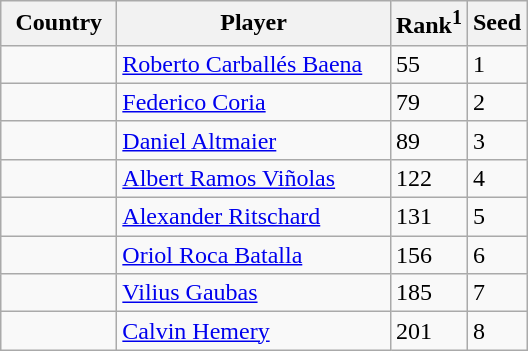<table class="sortable wikitable">
<tr>
<th width="70">Country</th>
<th width="175">Player</th>
<th>Rank<sup>1</sup></th>
<th>Seed</th>
</tr>
<tr>
<td></td>
<td><a href='#'>Roberto Carballés Baena</a></td>
<td>55</td>
<td>1</td>
</tr>
<tr>
<td></td>
<td><a href='#'>Federico Coria</a></td>
<td>79</td>
<td>2</td>
</tr>
<tr>
<td></td>
<td><a href='#'>Daniel Altmaier</a></td>
<td>89</td>
<td>3</td>
</tr>
<tr>
<td></td>
<td><a href='#'>Albert Ramos Viñolas</a></td>
<td>122</td>
<td>4</td>
</tr>
<tr>
<td></td>
<td><a href='#'>Alexander Ritschard</a></td>
<td>131</td>
<td>5</td>
</tr>
<tr>
<td></td>
<td><a href='#'>Oriol Roca Batalla</a></td>
<td>156</td>
<td>6</td>
</tr>
<tr>
<td></td>
<td><a href='#'>Vilius Gaubas</a></td>
<td>185</td>
<td>7</td>
</tr>
<tr>
<td></td>
<td><a href='#'>Calvin Hemery</a></td>
<td>201</td>
<td>8</td>
</tr>
</table>
